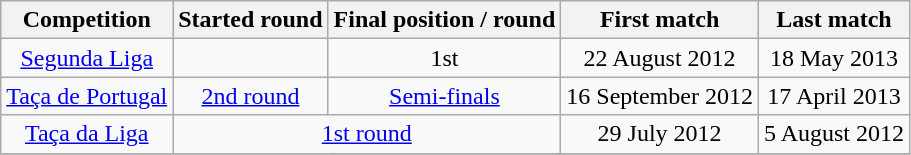<table class="wikitable" style="text-align:center;">
<tr>
<th>Competition</th>
<th>Started round</th>
<th>Final position / round</th>
<th>First match</th>
<th>Last match</th>
</tr>
<tr>
<td><a href='#'>Segunda Liga</a></td>
<td></td>
<td>1st</td>
<td>22 August 2012</td>
<td>18 May 2013</td>
</tr>
<tr>
<td><a href='#'>Taça de Portugal</a></td>
<td><a href='#'>2nd round</a></td>
<td><a href='#'>Semi-finals</a></td>
<td>16 September 2012</td>
<td>17 April 2013</td>
</tr>
<tr>
<td><a href='#'>Taça da Liga</a></td>
<td colspan="2"><a href='#'>1st round</a></td>
<td>29 July 2012</td>
<td>5 August 2012</td>
</tr>
<tr>
</tr>
</table>
